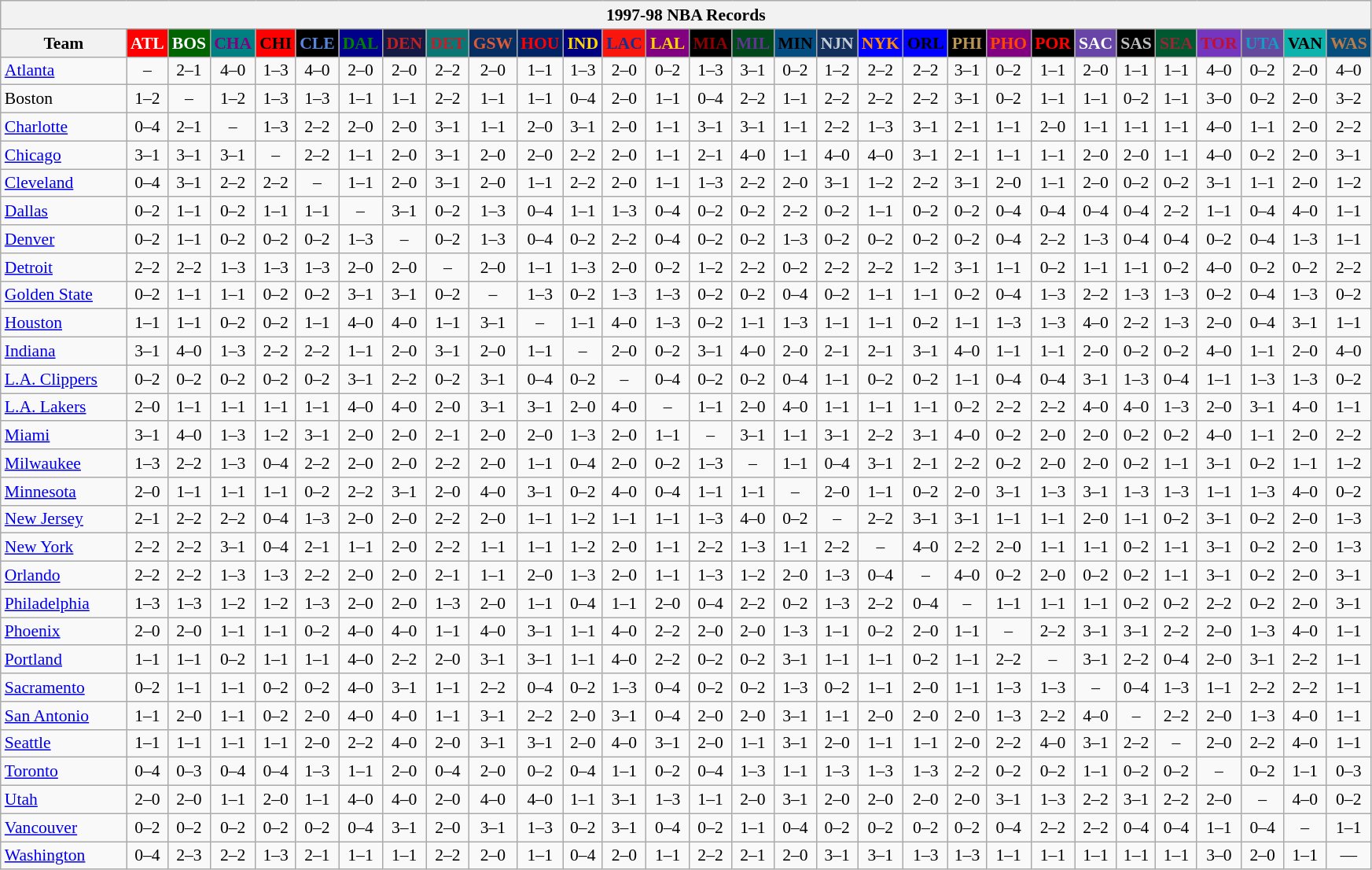<table class="wikitable" style="font-size:90%; text-align:center;">
<tr>
<th colspan=30>1997-98 NBA Records</th>
</tr>
<tr>
<th width=100>Team</th>
<th style="background:#FF0000;color:#FFFFFF;width=35">ATL</th>
<th style="background:#006400;color:#FFFFFF;width=35">BOS</th>
<th style="background:#008080;color:#800080;width=35">CHA</th>
<th style="background:#FF0000;color:#000000;width=35">CHI</th>
<th style="background:#000000;color:#5787DC;width=35">CLE</th>
<th style="background:#00008B;color:#008000;width=35">DAL</th>
<th style="background:#141A44;color:#BC2224;width=35">DEN</th>
<th style="background:#0C7674;color:#BB222C;width=35">DET</th>
<th style="background:#072E63;color:#DC5A34;width=35">GSW</th>
<th style="background:#002366;color:#FF0000;width=35">HOU</th>
<th style="background:#000080;color:#FFD700;width=35">IND</th>
<th style="background:#F9160D;color:#1A2E8B;width=35">LAC</th>
<th style="background:#800080;color:#FFD700;width=35">LAL</th>
<th style="background:#000000;color:#8B0000;width=35">MIA</th>
<th style="background:#00471B;color:#5C378A;width=35">MIL</th>
<th style="background:#044D80;color:#000000;width=35">MIN</th>
<th style="background:#12305B;color:#C4CED4;width=35">NJN</th>
<th style="background:#0000FF;color:#FF8C00;width=35">NYK</th>
<th style="background:#0000FF;color:#000000;width=35">ORL</th>
<th style="background:#000000;color:#BB9754;width=35">PHI</th>
<th style="background:#800080;color:#FF4500;width=35">PHO</th>
<th style="background:#000000;color:#FF0000;width=35">POR</th>
<th style="background:#6846A8;color:#FFFFFF;width=35">SAC</th>
<th style="background:#000000;color:#C0C0C0;width=35">SAS</th>
<th style="background:#005831;color:#992634;width=35">SEA</th>
<th style="background:#7436BF;color:#BE0F34;width=35">TOR</th>
<th style="background:#644A9C;color:#149BC7;width=35">UTA</th>
<th style="background:#0CB2AC;color:#000000;width=35">VAN</th>
<th style="background:#044D7D;color:#BC7A44;width=35">WAS</th>
</tr>
<tr>
<td style="text-align:left;"><a href='#'>Atlanta</a></td>
<td>–</td>
<td>2–1</td>
<td>4–0</td>
<td>1–3</td>
<td>4–0</td>
<td>2–0</td>
<td>2–0</td>
<td>2–2</td>
<td>2–0</td>
<td>1–1</td>
<td>1–3</td>
<td>2–0</td>
<td>0–2</td>
<td>1–3</td>
<td>3–1</td>
<td>0–2</td>
<td>1–2</td>
<td>2–2</td>
<td>2–2</td>
<td>3–1</td>
<td>0–2</td>
<td>1–1</td>
<td>2–0</td>
<td>1–1</td>
<td>1–1</td>
<td>4–0</td>
<td>0–2</td>
<td>2–0</td>
<td>4–0</td>
</tr>
<tr>
<td style="text-align:left;">Boston</td>
<td>1–2</td>
<td>–</td>
<td>1–2</td>
<td>1–3</td>
<td>1–3</td>
<td>1–1</td>
<td>1–1</td>
<td>2–2</td>
<td>1–1</td>
<td>1–1</td>
<td>0–4</td>
<td>2–0</td>
<td>1–1</td>
<td>0–4</td>
<td>2–2</td>
<td>1–1</td>
<td>2–2</td>
<td>2–2</td>
<td>2–2</td>
<td>3–1</td>
<td>0–2</td>
<td>1–1</td>
<td>1–1</td>
<td>0–2</td>
<td>1–1</td>
<td>3–0</td>
<td>0–2</td>
<td>2–0</td>
<td>3–2</td>
</tr>
<tr>
<td style="text-align:left;"><a href='#'>Charlotte</a></td>
<td>0–4</td>
<td>2–1</td>
<td>–</td>
<td>1–3</td>
<td>2–2</td>
<td>2–0</td>
<td>2–0</td>
<td>3–1</td>
<td>1–1</td>
<td>2–0</td>
<td>3–1</td>
<td>2–0</td>
<td>1–1</td>
<td>3–1</td>
<td>3–1</td>
<td>1–1</td>
<td>2–2</td>
<td>1–3</td>
<td>3–1</td>
<td>2–1</td>
<td>1–1</td>
<td>2–0</td>
<td>1–1</td>
<td>1–1</td>
<td>1–1</td>
<td>4–0</td>
<td>1–1</td>
<td>2–0</td>
<td>2–2</td>
</tr>
<tr>
<td style="text-align:left;"><a href='#'>Chicago</a></td>
<td>3–1</td>
<td>3–1</td>
<td>3–1</td>
<td>–</td>
<td>2–2</td>
<td>1–1</td>
<td>2–0</td>
<td>3–1</td>
<td>2–0</td>
<td>2–0</td>
<td>2–2</td>
<td>2–0</td>
<td>1–1</td>
<td>2–1</td>
<td>4–0</td>
<td>1–1</td>
<td>4–0</td>
<td>4–0</td>
<td>3–1</td>
<td>2–1</td>
<td>1–1</td>
<td>1–1</td>
<td>2–0</td>
<td>2–0</td>
<td>1–1</td>
<td>4–0</td>
<td>0–2</td>
<td>2–0</td>
<td>3–1</td>
</tr>
<tr>
<td style="text-align:left;"><a href='#'>Cleveland</a></td>
<td>0–4</td>
<td>3–1</td>
<td>2–2</td>
<td>2–2</td>
<td>–</td>
<td>1–1</td>
<td>2–0</td>
<td>3–1</td>
<td>2–0</td>
<td>1–1</td>
<td>2–2</td>
<td>2–0</td>
<td>1–1</td>
<td>1–3</td>
<td>2–2</td>
<td>2–0</td>
<td>3–1</td>
<td>1–2</td>
<td>2–2</td>
<td>3–1</td>
<td>2–0</td>
<td>1–1</td>
<td>2–0</td>
<td>0–2</td>
<td>0–2</td>
<td>3–1</td>
<td>1–1</td>
<td>2–0</td>
<td>1–2</td>
</tr>
<tr>
<td style="text-align:left;"><a href='#'>Dallas</a></td>
<td>0–2</td>
<td>1–1</td>
<td>0–2</td>
<td>1–1</td>
<td>1–1</td>
<td>–</td>
<td>3–1</td>
<td>0–2</td>
<td>1–3</td>
<td>0–4</td>
<td>1–1</td>
<td>1–3</td>
<td>0–4</td>
<td>0–2</td>
<td>0–2</td>
<td>2–2</td>
<td>0–2</td>
<td>1–1</td>
<td>0–2</td>
<td>0–2</td>
<td>0–4</td>
<td>0–4</td>
<td>0–4</td>
<td>0–4</td>
<td>2–2</td>
<td>1–1</td>
<td>0–4</td>
<td>4–0</td>
<td>1–1</td>
</tr>
<tr>
<td style="text-align:left;"><a href='#'>Denver</a></td>
<td>0–2</td>
<td>1–1</td>
<td>0–2</td>
<td>0–2</td>
<td>0–2</td>
<td>1–3</td>
<td>–</td>
<td>0–2</td>
<td>1–3</td>
<td>0–4</td>
<td>0–2</td>
<td>2–2</td>
<td>0–4</td>
<td>0–2</td>
<td>0–2</td>
<td>1–3</td>
<td>0–2</td>
<td>0–2</td>
<td>0–2</td>
<td>0–2</td>
<td>0–4</td>
<td>2–2</td>
<td>1–3</td>
<td>0–4</td>
<td>0–4</td>
<td>0–2</td>
<td>0–4</td>
<td>1–3</td>
<td>1–1</td>
</tr>
<tr>
<td style="text-align:left;"><a href='#'>Detroit</a></td>
<td>2–2</td>
<td>2–2</td>
<td>1–3</td>
<td>1–3</td>
<td>1–3</td>
<td>2–0</td>
<td>2–0</td>
<td>–</td>
<td>2–0</td>
<td>1–1</td>
<td>1–3</td>
<td>2–0</td>
<td>0–2</td>
<td>1–2</td>
<td>2–2</td>
<td>0–2</td>
<td>2–2</td>
<td>2–2</td>
<td>1–2</td>
<td>3–1</td>
<td>1–1</td>
<td>0–2</td>
<td>1–1</td>
<td>1–1</td>
<td>0–2</td>
<td>4–0</td>
<td>0–2</td>
<td>0–2</td>
<td>2–2</td>
</tr>
<tr>
<td style="text-align:left;"><a href='#'>Golden State</a></td>
<td>0–2</td>
<td>1–1</td>
<td>1–1</td>
<td>0–2</td>
<td>0–2</td>
<td>3–1</td>
<td>3–1</td>
<td>0–2</td>
<td>–</td>
<td>1–3</td>
<td>0–2</td>
<td>1–3</td>
<td>1–3</td>
<td>0–2</td>
<td>0–2</td>
<td>0–4</td>
<td>0–2</td>
<td>1–1</td>
<td>1–1</td>
<td>0–2</td>
<td>0–4</td>
<td>1–3</td>
<td>2–2</td>
<td>1–3</td>
<td>1–3</td>
<td>0–2</td>
<td>0–4</td>
<td>1–3</td>
<td>0–2</td>
</tr>
<tr>
<td style="text-align:left;"><a href='#'>Houston</a></td>
<td>1–1</td>
<td>1–1</td>
<td>0–2</td>
<td>0–2</td>
<td>1–1</td>
<td>4–0</td>
<td>4–0</td>
<td>1–1</td>
<td>3–1</td>
<td>–</td>
<td>1–1</td>
<td>4–0</td>
<td>1–3</td>
<td>0–2</td>
<td>1–1</td>
<td>1–3</td>
<td>1–1</td>
<td>1–1</td>
<td>0–2</td>
<td>1–1</td>
<td>1–3</td>
<td>1–3</td>
<td>4–0</td>
<td>2–2</td>
<td>1–3</td>
<td>2–0</td>
<td>0–4</td>
<td>3–1</td>
<td>1–1</td>
</tr>
<tr>
<td style="text-align:left;"><a href='#'>Indiana</a></td>
<td>3–1</td>
<td>4–0</td>
<td>1–3</td>
<td>2–2</td>
<td>2–2</td>
<td>1–1</td>
<td>2–0</td>
<td>3–1</td>
<td>2–0</td>
<td>1–1</td>
<td>–</td>
<td>2–0</td>
<td>0–2</td>
<td>3–1</td>
<td>4–0</td>
<td>2–0</td>
<td>2–1</td>
<td>2–1</td>
<td>3–1</td>
<td>4–0</td>
<td>1–1</td>
<td>1–1</td>
<td>2–0</td>
<td>0–2</td>
<td>0–2</td>
<td>4–0</td>
<td>1–1</td>
<td>2–0</td>
<td>4–0</td>
</tr>
<tr>
<td style="text-align:left;"><a href='#'>L.A. Clippers</a></td>
<td>0–2</td>
<td>0–2</td>
<td>0–2</td>
<td>0–2</td>
<td>0–2</td>
<td>3–1</td>
<td>2–2</td>
<td>0–2</td>
<td>3–1</td>
<td>0–4</td>
<td>0–2</td>
<td>–</td>
<td>0–4</td>
<td>0–2</td>
<td>0–2</td>
<td>0–4</td>
<td>1–1</td>
<td>0–2</td>
<td>0–2</td>
<td>1–1</td>
<td>0–4</td>
<td>0–4</td>
<td>3–1</td>
<td>1–3</td>
<td>0–4</td>
<td>1–1</td>
<td>1–3</td>
<td>1–3</td>
<td>0–2</td>
</tr>
<tr>
<td style="text-align:left;"><a href='#'>L.A. Lakers</a></td>
<td>2–0</td>
<td>1–1</td>
<td>1–1</td>
<td>1–1</td>
<td>1–1</td>
<td>4–0</td>
<td>4–0</td>
<td>2–0</td>
<td>3–1</td>
<td>3–1</td>
<td>2–0</td>
<td>4–0</td>
<td>–</td>
<td>1–1</td>
<td>2–0</td>
<td>4–0</td>
<td>1–1</td>
<td>1–1</td>
<td>1–1</td>
<td>0–2</td>
<td>2–2</td>
<td>2–2</td>
<td>4–0</td>
<td>4–0</td>
<td>1–3</td>
<td>2–0</td>
<td>3–1</td>
<td>4–0</td>
<td>1–1</td>
</tr>
<tr>
<td style="text-align:left;"><a href='#'>Miami</a></td>
<td>3–1</td>
<td>4–0</td>
<td>1–3</td>
<td>1–2</td>
<td>3–1</td>
<td>2–0</td>
<td>2–0</td>
<td>2–1</td>
<td>2–0</td>
<td>2–0</td>
<td>1–3</td>
<td>2–0</td>
<td>1–1</td>
<td>–</td>
<td>3–1</td>
<td>1–1</td>
<td>3–1</td>
<td>2–2</td>
<td>3–1</td>
<td>4–0</td>
<td>0–2</td>
<td>2–0</td>
<td>2–0</td>
<td>0–2</td>
<td>0–2</td>
<td>4–0</td>
<td>1–1</td>
<td>2–0</td>
<td>2–2</td>
</tr>
<tr>
<td style="text-align:left;"><a href='#'>Milwaukee</a></td>
<td>1–3</td>
<td>2–2</td>
<td>1–3</td>
<td>0–4</td>
<td>2–2</td>
<td>2–0</td>
<td>2–0</td>
<td>2–2</td>
<td>2–0</td>
<td>1–1</td>
<td>0–4</td>
<td>2–0</td>
<td>0–2</td>
<td>1–3</td>
<td>–</td>
<td>1–1</td>
<td>0–4</td>
<td>3–1</td>
<td>2–1</td>
<td>2–2</td>
<td>0–2</td>
<td>2–0</td>
<td>2–0</td>
<td>0–2</td>
<td>1–1</td>
<td>3–1</td>
<td>0–2</td>
<td>1–1</td>
<td>1–2</td>
</tr>
<tr>
<td style="text-align:left;"><a href='#'>Minnesota</a></td>
<td>2–0</td>
<td>1–1</td>
<td>1–1</td>
<td>1–1</td>
<td>0–2</td>
<td>2–2</td>
<td>3–1</td>
<td>2–0</td>
<td>4–0</td>
<td>3–1</td>
<td>0–2</td>
<td>4–0</td>
<td>0–4</td>
<td>1–1</td>
<td>1–1</td>
<td>–</td>
<td>2–0</td>
<td>1–1</td>
<td>0–2</td>
<td>2–0</td>
<td>3–1</td>
<td>1–3</td>
<td>3–1</td>
<td>1–3</td>
<td>1–3</td>
<td>1–1</td>
<td>1–3</td>
<td>4–0</td>
<td>0–2</td>
</tr>
<tr>
<td style="text-align:left;"><a href='#'>New Jersey</a></td>
<td>2–1</td>
<td>2–2</td>
<td>2–2</td>
<td>0–4</td>
<td>1–3</td>
<td>2–0</td>
<td>2–0</td>
<td>2–2</td>
<td>2–0</td>
<td>1–1</td>
<td>1–2</td>
<td>1–1</td>
<td>1–1</td>
<td>1–3</td>
<td>4–0</td>
<td>0–2</td>
<td>–</td>
<td>2–2</td>
<td>3–1</td>
<td>3–1</td>
<td>1–1</td>
<td>1–1</td>
<td>2–0</td>
<td>1–1</td>
<td>0–2</td>
<td>3–1</td>
<td>0–2</td>
<td>2–0</td>
<td>1–3</td>
</tr>
<tr>
<td style="text-align:left;"><a href='#'>New York</a></td>
<td>2–2</td>
<td>2–2</td>
<td>3–1</td>
<td>0–4</td>
<td>2–1</td>
<td>1–1</td>
<td>2–0</td>
<td>2–2</td>
<td>1–1</td>
<td>1–1</td>
<td>1–2</td>
<td>2–0</td>
<td>1–1</td>
<td>2–2</td>
<td>1–3</td>
<td>1–1</td>
<td>2–2</td>
<td>–</td>
<td>4–0</td>
<td>2–2</td>
<td>2–0</td>
<td>1–1</td>
<td>1–1</td>
<td>0–2</td>
<td>1–1</td>
<td>3–1</td>
<td>0–2</td>
<td>2–0</td>
<td>1–3</td>
</tr>
<tr>
<td style="text-align:left;"><a href='#'>Orlando</a></td>
<td>2–2</td>
<td>2–2</td>
<td>1–3</td>
<td>1–3</td>
<td>2–2</td>
<td>2–0</td>
<td>2–0</td>
<td>2–1</td>
<td>1–1</td>
<td>2–0</td>
<td>1–3</td>
<td>2–0</td>
<td>1–1</td>
<td>1–3</td>
<td>1–2</td>
<td>2–0</td>
<td>1–3</td>
<td>0–4</td>
<td>–</td>
<td>4–0</td>
<td>0–2</td>
<td>2–0</td>
<td>0–2</td>
<td>0–2</td>
<td>1–1</td>
<td>3–1</td>
<td>0–2</td>
<td>2–0</td>
<td>3–1</td>
</tr>
<tr>
<td style="text-align:left;"><a href='#'>Philadelphia</a></td>
<td>1–3</td>
<td>1–3</td>
<td>1–2</td>
<td>1–2</td>
<td>1–3</td>
<td>2–0</td>
<td>2–0</td>
<td>1–3</td>
<td>2–0</td>
<td>1–1</td>
<td>0–4</td>
<td>1–1</td>
<td>2–0</td>
<td>0–4</td>
<td>2–2</td>
<td>0–2</td>
<td>1–3</td>
<td>2–2</td>
<td>0–4</td>
<td>–</td>
<td>1–1</td>
<td>1–1</td>
<td>1–1</td>
<td>0–2</td>
<td>0–2</td>
<td>2–2</td>
<td>0–2</td>
<td>2–0</td>
<td>3–1</td>
</tr>
<tr>
<td style="text-align:left;"><a href='#'>Phoenix</a></td>
<td>2–0</td>
<td>2–0</td>
<td>1–1</td>
<td>1–1</td>
<td>0–2</td>
<td>4–0</td>
<td>4–0</td>
<td>1–1</td>
<td>4–0</td>
<td>3–1</td>
<td>1–1</td>
<td>4–0</td>
<td>2–2</td>
<td>2–0</td>
<td>2–0</td>
<td>1–3</td>
<td>1–1</td>
<td>0–2</td>
<td>2–0</td>
<td>1–1</td>
<td>–</td>
<td>2–2</td>
<td>3–1</td>
<td>3–1</td>
<td>2–2</td>
<td>2–0</td>
<td>1–3</td>
<td>4–0</td>
<td>1–1</td>
</tr>
<tr>
<td style="text-align:left;"><a href='#'>Portland</a></td>
<td>1–1</td>
<td>1–1</td>
<td>0–2</td>
<td>1–1</td>
<td>1–1</td>
<td>4–0</td>
<td>2–2</td>
<td>2–0</td>
<td>3–1</td>
<td>3–1</td>
<td>1–1</td>
<td>4–0</td>
<td>2–2</td>
<td>0–2</td>
<td>0–2</td>
<td>3–1</td>
<td>1–1</td>
<td>1–1</td>
<td>0–2</td>
<td>1–1</td>
<td>2–2</td>
<td>–</td>
<td>3–1</td>
<td>2–2</td>
<td>0–4</td>
<td>2–0</td>
<td>3–1</td>
<td>2–2</td>
<td>1–1</td>
</tr>
<tr>
<td style="text-align:left;"><a href='#'>Sacramento</a></td>
<td>0–2</td>
<td>1–1</td>
<td>1–1</td>
<td>0–2</td>
<td>0–2</td>
<td>4–0</td>
<td>3–1</td>
<td>1–1</td>
<td>2–2</td>
<td>0–4</td>
<td>0–2</td>
<td>1–3</td>
<td>0–4</td>
<td>0–2</td>
<td>0–2</td>
<td>1–3</td>
<td>0–2</td>
<td>1–1</td>
<td>2–0</td>
<td>1–1</td>
<td>1–3</td>
<td>1–3</td>
<td>–</td>
<td>0–4</td>
<td>1–3</td>
<td>1–1</td>
<td>2–2</td>
<td>2–2</td>
<td>1–1</td>
</tr>
<tr>
<td style="text-align:left;"><a href='#'>San Antonio</a></td>
<td>1–1</td>
<td>2–0</td>
<td>1–1</td>
<td>0–2</td>
<td>2–0</td>
<td>4–0</td>
<td>4–0</td>
<td>1–1</td>
<td>3–1</td>
<td>2–2</td>
<td>2–0</td>
<td>3–1</td>
<td>0–4</td>
<td>2–0</td>
<td>2–0</td>
<td>3–1</td>
<td>1–1</td>
<td>2–0</td>
<td>2–0</td>
<td>2–0</td>
<td>1–3</td>
<td>2–2</td>
<td>4–0</td>
<td>–</td>
<td>2–2</td>
<td>2–0</td>
<td>1–3</td>
<td>4–0</td>
<td>1–1</td>
</tr>
<tr>
<td style="text-align:left;"><a href='#'>Seattle</a></td>
<td>1–1</td>
<td>1–1</td>
<td>1–1</td>
<td>1–1</td>
<td>2–0</td>
<td>2–2</td>
<td>4–0</td>
<td>2–0</td>
<td>3–1</td>
<td>3–1</td>
<td>2–0</td>
<td>4–0</td>
<td>3–1</td>
<td>2–0</td>
<td>1–1</td>
<td>3–1</td>
<td>2–0</td>
<td>1–1</td>
<td>1–1</td>
<td>2–0</td>
<td>2–2</td>
<td>4–0</td>
<td>3–1</td>
<td>2–2</td>
<td>–</td>
<td>2–0</td>
<td>2–2</td>
<td>4–0</td>
<td>1–1</td>
</tr>
<tr>
<td style="text-align:left;"><a href='#'>Toronto</a></td>
<td>0–4</td>
<td>0–3</td>
<td>0–4</td>
<td>0–4</td>
<td>1–3</td>
<td>1–1</td>
<td>2–0</td>
<td>0–4</td>
<td>2–0</td>
<td>0–2</td>
<td>0–4</td>
<td>1–1</td>
<td>0–2</td>
<td>0–4</td>
<td>1–3</td>
<td>1–1</td>
<td>1–3</td>
<td>1–3</td>
<td>1–3</td>
<td>2–2</td>
<td>0–2</td>
<td>0–2</td>
<td>1–1</td>
<td>0–2</td>
<td>0–2</td>
<td>–</td>
<td>0–2</td>
<td>1–1</td>
<td>0–3</td>
</tr>
<tr>
<td style="text-align:left;"><a href='#'>Utah</a></td>
<td>2–0</td>
<td>2–0</td>
<td>1–1</td>
<td>2–0</td>
<td>1–1</td>
<td>4–0</td>
<td>4–0</td>
<td>2–0</td>
<td>4–0</td>
<td>4–0</td>
<td>1–1</td>
<td>3–1</td>
<td>1–3</td>
<td>1–1</td>
<td>2–0</td>
<td>3–1</td>
<td>2–0</td>
<td>2–0</td>
<td>2–0</td>
<td>2–0</td>
<td>3–1</td>
<td>1–3</td>
<td>2–2</td>
<td>3–1</td>
<td>2–2</td>
<td>2–0</td>
<td>–</td>
<td>4–0</td>
<td>0–2</td>
</tr>
<tr>
<td style="text-align:left;"><a href='#'>Vancouver</a></td>
<td>0–2</td>
<td>0–2</td>
<td>0–2</td>
<td>0–2</td>
<td>0–2</td>
<td>0–4</td>
<td>3–1</td>
<td>2–0</td>
<td>3–1</td>
<td>1–3</td>
<td>0–2</td>
<td>3–1</td>
<td>0–4</td>
<td>0–2</td>
<td>1–1</td>
<td>0–4</td>
<td>0–2</td>
<td>0–2</td>
<td>0–2</td>
<td>0–2</td>
<td>0–4</td>
<td>2–2</td>
<td>2–2</td>
<td>0–4</td>
<td>0–4</td>
<td>1–1</td>
<td>0–4</td>
<td>–</td>
<td>1–1</td>
</tr>
<tr>
<td style="text-align:left;"><a href='#'>Washington</a></td>
<td>0–4</td>
<td>2–3</td>
<td>2–2</td>
<td>1–3</td>
<td>2–1</td>
<td>1–1</td>
<td>1–1</td>
<td>2–2</td>
<td>2–0</td>
<td>1–1</td>
<td>0–4</td>
<td>2–0</td>
<td>1–1</td>
<td>2–2</td>
<td>2–1</td>
<td>2–0</td>
<td>3–1</td>
<td>3–1</td>
<td>1–3</td>
<td>1–3</td>
<td>1–1</td>
<td>1–1</td>
<td>1–1</td>
<td>1–1</td>
<td>1–1</td>
<td>3–0</td>
<td>2–0</td>
<td>1–1</td>
<td>—</td>
</tr>
</table>
